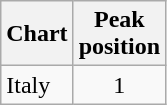<table class="wikitable sortable">
<tr>
<th align="left">Chart</th>
<th align="left">Peak<br>position</th>
</tr>
<tr>
<td align="left">Italy</td>
<td align="center">1</td>
</tr>
</table>
